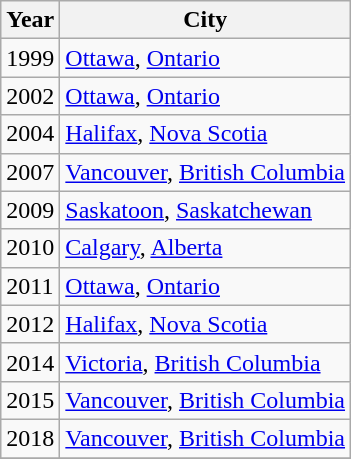<table class="wikitable">
<tr>
<th>Year</th>
<th>City</th>
</tr>
<tr>
<td>1999</td>
<td><a href='#'>Ottawa</a>, <a href='#'>Ontario</a></td>
</tr>
<tr>
<td>2002</td>
<td><a href='#'>Ottawa</a>, <a href='#'>Ontario</a></td>
</tr>
<tr>
<td>2004</td>
<td><a href='#'>Halifax</a>, <a href='#'>Nova Scotia</a></td>
</tr>
<tr>
<td>2007</td>
<td><a href='#'>Vancouver</a>, <a href='#'>British Columbia</a></td>
</tr>
<tr>
<td>2009</td>
<td><a href='#'>Saskatoon</a>, <a href='#'>Saskatchewan</a></td>
</tr>
<tr>
<td>2010</td>
<td><a href='#'>Calgary</a>, <a href='#'>Alberta</a></td>
</tr>
<tr>
<td>2011</td>
<td><a href='#'>Ottawa</a>, <a href='#'>Ontario</a></td>
</tr>
<tr>
<td>2012</td>
<td><a href='#'>Halifax</a>, <a href='#'>Nova Scotia</a></td>
</tr>
<tr>
<td>2014</td>
<td><a href='#'>Victoria</a>, <a href='#'>British Columbia</a></td>
</tr>
<tr>
<td>2015</td>
<td><a href='#'>Vancouver</a>, <a href='#'>British Columbia</a></td>
</tr>
<tr>
<td>2018</td>
<td><a href='#'>Vancouver</a>, <a href='#'>British Columbia</a></td>
</tr>
<tr>
</tr>
</table>
